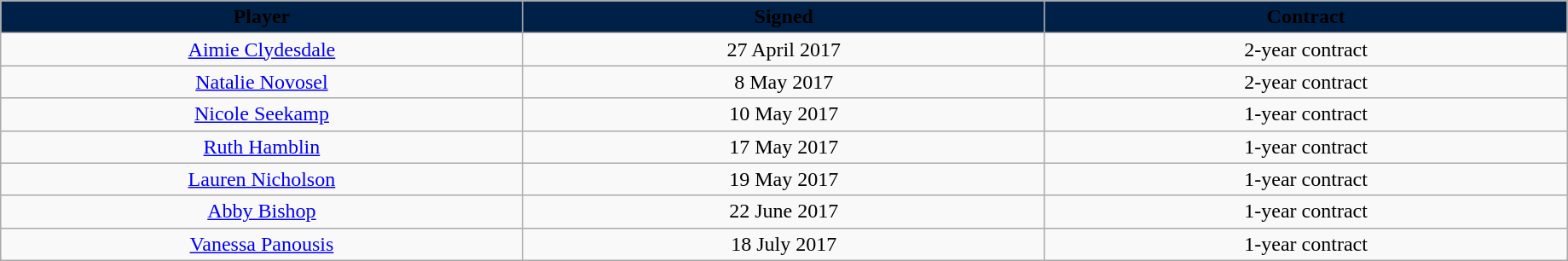<table class="wikitable sortable sortable">
<tr>
<th style="background: #002147" width="10%"><span>Player</span></th>
<th style="background: #002147" width="10%"><span>Signed</span></th>
<th style="background: #002147" width="10%"><span>Contract</span></th>
</tr>
<tr style="text-align: center">
<td><a href='#'>Aimie Clydesdale</a></td>
<td>27 April 2017</td>
<td>2-year contract</td>
</tr>
<tr style="text-align: center">
<td><a href='#'>Natalie Novosel</a></td>
<td>8 May 2017</td>
<td>2-year contract</td>
</tr>
<tr style="text-align: center">
<td><a href='#'>Nicole Seekamp</a></td>
<td>10 May 2017</td>
<td>1-year contract</td>
</tr>
<tr style="text-align: center">
<td><a href='#'>Ruth Hamblin</a></td>
<td>17 May 2017</td>
<td>1-year contract</td>
</tr>
<tr style="text-align: center">
<td><a href='#'>Lauren Nicholson</a></td>
<td>19 May 2017</td>
<td>1-year contract</td>
</tr>
<tr style="text-align: center">
<td><a href='#'>Abby Bishop</a></td>
<td>22 June 2017</td>
<td>1-year contract</td>
</tr>
<tr style="text-align: center">
<td><a href='#'>Vanessa Panousis</a></td>
<td>18 July 2017</td>
<td>1-year contract</td>
</tr>
</table>
